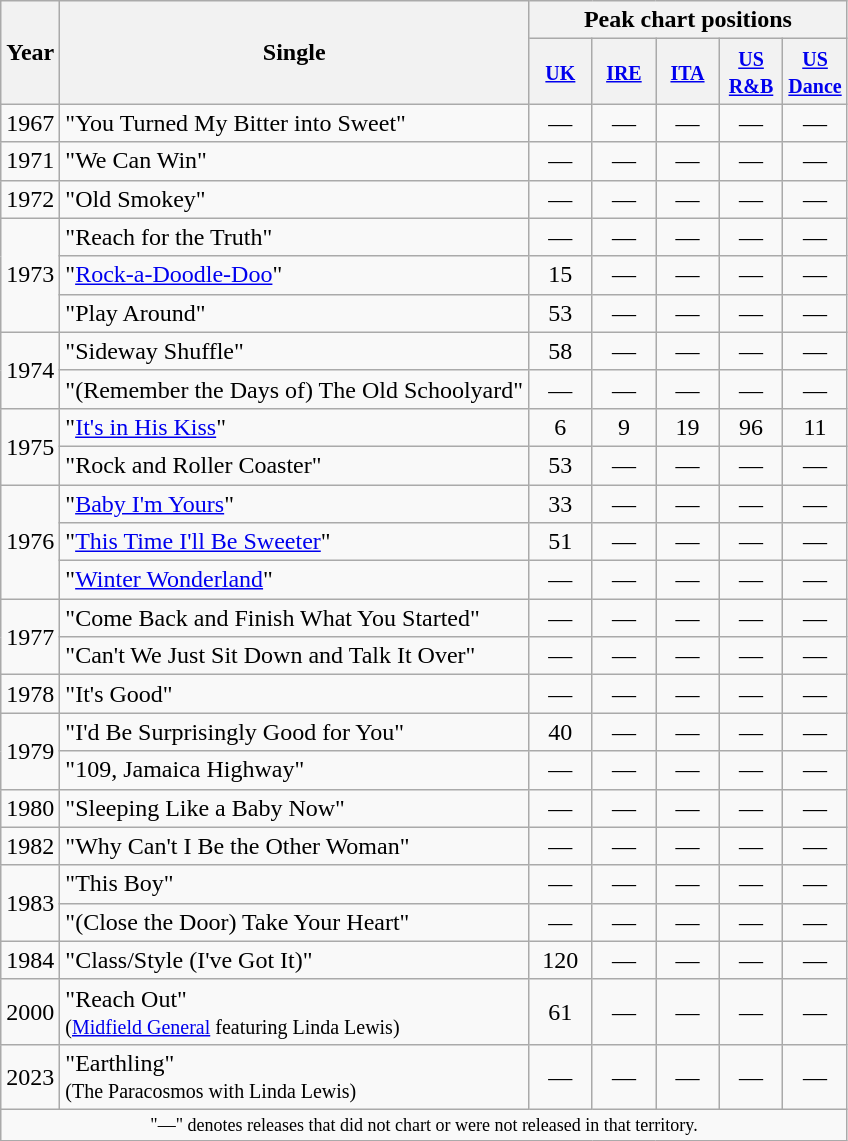<table class="wikitable">
<tr>
<th scope="col" rowspan="2">Year</th>
<th scope="col" rowspan="2">Single</th>
<th scope="col" colspan="5">Peak chart positions</th>
</tr>
<tr>
<th style="width:35px;"><small><a href='#'>UK</a></small><br></th>
<th style="width:35px;"><small><a href='#'>IRE</a></small><br></th>
<th style="width:35px;"><small><a href='#'>ITA</a></small><br></th>
<th style="width:35px;"><small><a href='#'>US R&B</a></small><br></th>
<th style="width:35px;"><small><a href='#'>US Dance</a></small><br></th>
</tr>
<tr>
<td>1967</td>
<td>"You Turned My Bitter into Sweet"</td>
<td align=center>―</td>
<td align=center>―</td>
<td align=center>―</td>
<td align=center>―</td>
<td align=center>―</td>
</tr>
<tr>
<td>1971</td>
<td>"We Can Win"</td>
<td align=center>―</td>
<td align=center>―</td>
<td align=center>―</td>
<td align=center>―</td>
<td align=center>―</td>
</tr>
<tr>
<td>1972</td>
<td>"Old Smokey"</td>
<td align=center>―</td>
<td align=center>―</td>
<td align=center>―</td>
<td align=center>―</td>
<td align=center>―</td>
</tr>
<tr>
<td rowspan="3">1973</td>
<td>"Reach for the Truth"</td>
<td align=center>―</td>
<td align=center>―</td>
<td align=center>―</td>
<td align=center>―</td>
<td align=center>―</td>
</tr>
<tr>
<td>"<a href='#'>Rock-a-Doodle-Doo</a>"</td>
<td align=center>15</td>
<td align=center>―</td>
<td align=center>―</td>
<td align=center>―</td>
<td align=center>―</td>
</tr>
<tr>
<td>"Play Around"</td>
<td align=center>53<br></td>
<td align=center>―</td>
<td align=center>―</td>
<td align=center>―</td>
<td align=center>―</td>
</tr>
<tr>
<td rowspan="2">1974</td>
<td>"Sideway Shuffle"</td>
<td align=center>58<br></td>
<td align=center>―</td>
<td align=center>―</td>
<td align=center>―</td>
<td align=center>―</td>
</tr>
<tr>
<td>"(Remember the Days of) The Old Schoolyard"</td>
<td align=center>―</td>
<td align=center>―</td>
<td align=center>―</td>
<td align=center>―</td>
<td align=center>―</td>
</tr>
<tr>
<td rowspan="2">1975</td>
<td>"<a href='#'>It's in His Kiss</a>"</td>
<td align=center>6</td>
<td align=center>9</td>
<td align=center>19</td>
<td align=center>96</td>
<td align=center>11</td>
</tr>
<tr>
<td>"Rock and Roller Coaster"</td>
<td align=center>53<br></td>
<td align=center>―</td>
<td align=center>―</td>
<td align=center>―</td>
<td align=center>―</td>
</tr>
<tr>
<td rowspan="3">1976</td>
<td>"<a href='#'>Baby I'm Yours</a>"</td>
<td align=center>33</td>
<td align=center>―</td>
<td align=center>―</td>
<td align=center>―</td>
<td align=center>―</td>
</tr>
<tr>
<td>"<a href='#'>This Time I'll Be Sweeter</a>"</td>
<td align=center>51<br></td>
<td align=center>―</td>
<td align=center>―</td>
<td align=center>―</td>
<td align=center>―</td>
</tr>
<tr>
<td>"<a href='#'>Winter Wonderland</a>"</td>
<td align=center>―</td>
<td align=center>―</td>
<td align=center>―</td>
<td align=center>―</td>
<td align=center>―</td>
</tr>
<tr>
<td rowspan="2">1977</td>
<td>"Come Back and Finish What You Started"</td>
<td align=center>―</td>
<td align=center>―</td>
<td align=center>―</td>
<td align=center>―</td>
<td align=center>―</td>
</tr>
<tr>
<td>"Can't We Just Sit Down and Talk It Over"</td>
<td align=center>―</td>
<td align=center>―</td>
<td align=center>―</td>
<td align=center>―</td>
<td align=center>―</td>
</tr>
<tr>
<td>1978</td>
<td>"It's Good"</td>
<td align=center>―</td>
<td align=center>―</td>
<td align=center>―</td>
<td align=center>―</td>
<td align=center>―</td>
</tr>
<tr>
<td rowspan="2">1979</td>
<td>"I'd Be Surprisingly Good for You"</td>
<td align=center>40</td>
<td align=center>―</td>
<td align=center>―</td>
<td align=center>―</td>
<td align=center>―</td>
</tr>
<tr>
<td>"109, Jamaica Highway"</td>
<td align=center>―</td>
<td align=center>―</td>
<td align=center>―</td>
<td align=center>―</td>
<td align=center>―</td>
</tr>
<tr>
<td>1980</td>
<td>"Sleeping Like a Baby Now"</td>
<td align=center>―</td>
<td align=center>―</td>
<td align=center>―</td>
<td align=center>―</td>
<td align=center>―</td>
</tr>
<tr>
<td>1982</td>
<td>"Why Can't I Be the Other Woman"</td>
<td align=center>―</td>
<td align=center>―</td>
<td align=center>―</td>
<td align=center>―</td>
<td align=center>―</td>
</tr>
<tr>
<td rowspan="2">1983</td>
<td>"This Boy"</td>
<td align=center>―</td>
<td align=center>―</td>
<td align=center>―</td>
<td align=center>―</td>
<td align=center>―</td>
</tr>
<tr>
<td>"(Close the Door) Take Your Heart"</td>
<td align=center>―</td>
<td align=center>―</td>
<td align=center>―</td>
<td align=center>―</td>
<td align=center>―</td>
</tr>
<tr>
<td>1984</td>
<td>"Class/Style (I've Got It)"</td>
<td align=center>120<br></td>
<td align=center>―</td>
<td align=center>―</td>
<td align=center>―</td>
<td align=center>―</td>
</tr>
<tr>
<td>2000</td>
<td>"Reach Out" <br><small>(<a href='#'>Midfield General</a> featuring Linda Lewis)</small></td>
<td align=center>61</td>
<td align=center>―</td>
<td align=center>―</td>
<td align=center>―</td>
<td align=center>―</td>
</tr>
<tr>
<td>2023</td>
<td>"Earthling" <br><small>(The Paracosmos with Linda Lewis)</small></td>
<td align=center>—</td>
<td align=center>―</td>
<td align=center>―</td>
<td align=center>―</td>
<td align=center>―</td>
</tr>
<tr>
<td colspan="7" style="text-align:center; font-size:9pt;">"—" denotes releases that did not chart or were not released in that territory.</td>
</tr>
</table>
